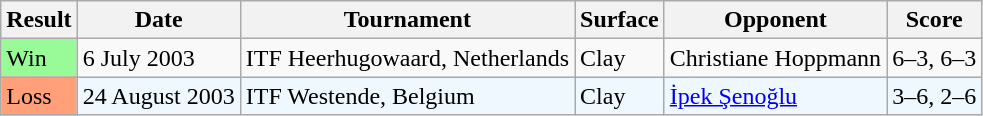<table class=wikitable>
<tr>
<th>Result</th>
<th>Date</th>
<th>Tournament</th>
<th>Surface</th>
<th>Opponent</th>
<th>Score</th>
</tr>
<tr>
<td bgcolor="98FB98">Win</td>
<td>6 July 2003</td>
<td>ITF Heerhugowaard, Netherlands</td>
<td>Clay</td>
<td> Christiane Hoppmann</td>
<td>6–3, 6–3</td>
</tr>
<tr style="background:#f0f8ff;">
<td style="background:#ffa07a;">Loss</td>
<td>24 August 2003</td>
<td>ITF Westende, Belgium</td>
<td>Clay</td>
<td> <a href='#'>İpek Şenoğlu</a></td>
<td>3–6, 2–6</td>
</tr>
</table>
